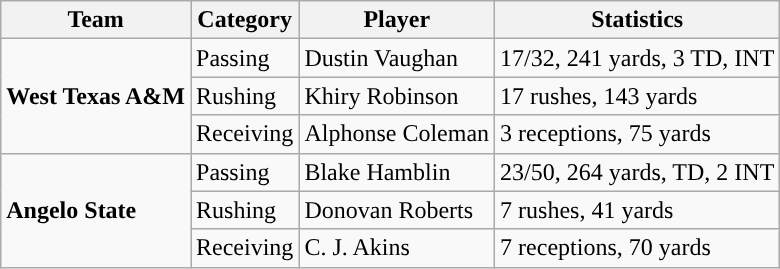<table class="wikitable" style="float: left;">
<tr>
<th>Team</th>
<th>Category</th>
<th>Player</th>
<th>Statistics</th>
</tr>
<tr>
<td rowspan=3><strong>West Texas A&M</strong></td>
<td>Passing</td>
<td>Dustin Vaughan</td>
<td>17/32, 241 yards, 3 TD, INT</td>
</tr>
<tr>
<td>Rushing</td>
<td>Khiry Robinson</td>
<td>17 rushes, 143 yards</td>
</tr>
<tr>
<td>Receiving</td>
<td>Alphonse Coleman</td>
<td>3 receptions, 75 yards</td>
</tr>
<tr>
<td rowspan=3><strong>Angelo State</strong></td>
<td>Passing</td>
<td>Blake Hamblin</td>
<td>23/50, 264 yards, TD, 2 INT</td>
</tr>
<tr>
<td>Rushing</td>
<td>Donovan Roberts</td>
<td>7 rushes, 41 yards</td>
</tr>
<tr>
<td>Receiving</td>
<td>C. J. Akins</td>
<td>7 receptions, 70 yards</td>
</tr>
</table>
